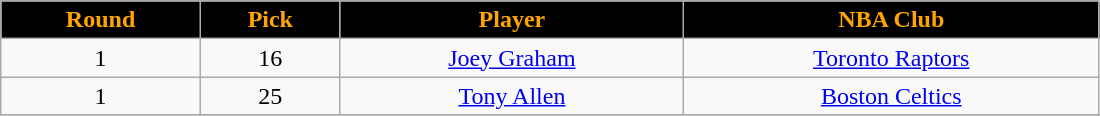<table class="wikitable" width="58%">
<tr align="center"  style="background:black;color:orange;">
<td><strong>Round</strong></td>
<td><strong>Pick</strong></td>
<td><strong>Player</strong></td>
<td><strong>NBA Club</strong></td>
</tr>
<tr align="center" bgcolor="">
<td>1</td>
<td>16</td>
<td><a href='#'>Joey Graham</a></td>
<td><a href='#'>Toronto Raptors</a>  </td>
</tr>
<tr align="center" bgcolor="">
<td>1</td>
<td>25</td>
<td><a href='#'>Tony Allen</a></td>
<td><a href='#'>Boston Celtics</a>  </td>
</tr>
<tr align="center" bgcolor="">
</tr>
</table>
